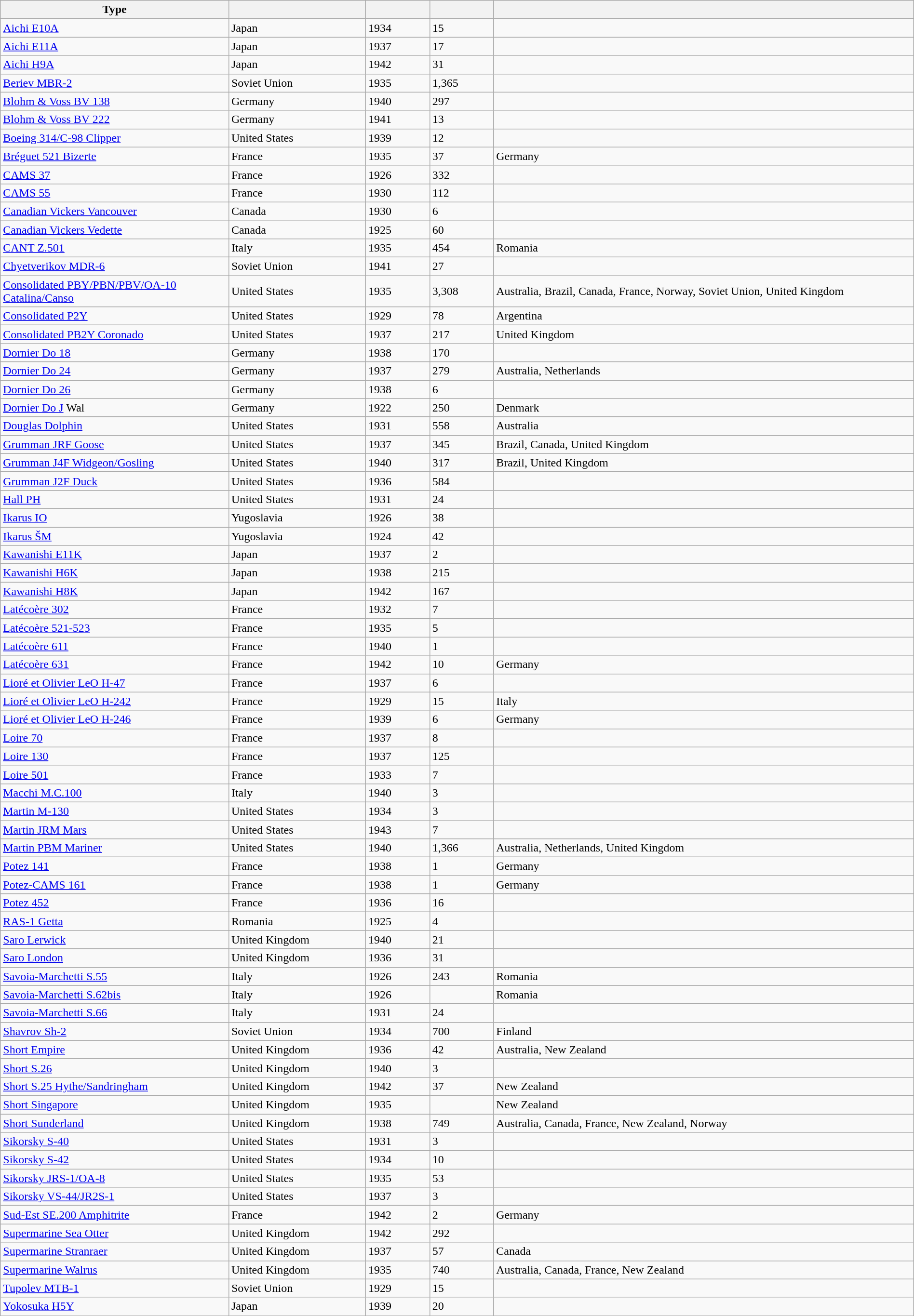<table class="wikitable sortable" border=1 style=width:100%>
<tr>
<th style=width:25%>Type</th>
<th style=width:15%></th>
<th style=width:7%></th>
<th style=width:7%></th>
<th></th>
</tr>
<tr>
<td><a href='#'>Aichi E10A</a></td>
<td>Japan</td>
<td>1934</td>
<td>15</td>
<td></td>
</tr>
<tr>
<td><a href='#'>Aichi E11A</a></td>
<td>Japan</td>
<td>1937</td>
<td>17</td>
<td></td>
</tr>
<tr>
<td><a href='#'>Aichi H9A</a></td>
<td>Japan</td>
<td>1942</td>
<td>31</td>
<td></td>
</tr>
<tr>
<td><a href='#'>Beriev MBR-2</a></td>
<td>Soviet Union</td>
<td>1935</td>
<td>1,365</td>
<td></td>
</tr>
<tr>
<td><a href='#'>Blohm & Voss BV 138</a></td>
<td>Germany</td>
<td>1940</td>
<td>297</td>
<td></td>
</tr>
<tr>
<td><a href='#'>Blohm & Voss BV 222</a></td>
<td>Germany</td>
<td>1941</td>
<td>13</td>
<td></td>
</tr>
<tr>
<td><a href='#'>Boeing 314/C-98 Clipper</a></td>
<td>United States</td>
<td>1939</td>
<td>12</td>
<td></td>
</tr>
<tr>
<td><a href='#'>Bréguet 521 Bizerte</a></td>
<td>France</td>
<td>1935</td>
<td>37</td>
<td>Germany</td>
</tr>
<tr>
<td><a href='#'>CAMS 37</a></td>
<td>France</td>
<td>1926</td>
<td>332</td>
<td></td>
</tr>
<tr>
<td><a href='#'>CAMS 55</a></td>
<td>France</td>
<td>1930</td>
<td>112</td>
<td></td>
</tr>
<tr>
<td><a href='#'>Canadian Vickers Vancouver</a></td>
<td>Canada</td>
<td>1930</td>
<td>6</td>
<td></td>
</tr>
<tr>
<td><a href='#'>Canadian Vickers Vedette</a></td>
<td>Canada</td>
<td>1925</td>
<td>60</td>
<td></td>
</tr>
<tr>
<td><a href='#'>CANT Z.501</a></td>
<td>Italy</td>
<td>1935</td>
<td>454</td>
<td>Romania</td>
</tr>
<tr>
<td><a href='#'>Chyetverikov MDR-6</a></td>
<td>Soviet Union</td>
<td>1941</td>
<td>27</td>
<td></td>
</tr>
<tr>
<td><a href='#'>Consolidated PBY/PBN/PBV/OA-10 Catalina/Canso</a></td>
<td>United States</td>
<td>1935</td>
<td>3,308</td>
<td>Australia, Brazil, Canada, France, Norway, Soviet Union, United Kingdom</td>
</tr>
<tr>
<td><a href='#'>Consolidated P2Y</a></td>
<td>United States</td>
<td>1929</td>
<td>78</td>
<td>Argentina</td>
</tr>
<tr>
<td><a href='#'>Consolidated PB2Y Coronado</a></td>
<td>United States</td>
<td>1937</td>
<td>217</td>
<td>United Kingdom</td>
</tr>
<tr>
<td><a href='#'>Dornier Do 18</a></td>
<td>Germany</td>
<td>1938</td>
<td>170</td>
<td></td>
</tr>
<tr>
<td><a href='#'>Dornier Do 24</a></td>
<td>Germany</td>
<td>1937</td>
<td>279</td>
<td>Australia, Netherlands</td>
</tr>
<tr>
<td><a href='#'>Dornier Do 26</a></td>
<td>Germany</td>
<td>1938</td>
<td>6</td>
<td></td>
</tr>
<tr>
<td><a href='#'>Dornier Do J</a> Wal</td>
<td>Germany</td>
<td>1922</td>
<td>250</td>
<td>Denmark</td>
</tr>
<tr>
<td><a href='#'>Douglas Dolphin</a></td>
<td>United States</td>
<td>1931</td>
<td>558</td>
<td>Australia</td>
</tr>
<tr>
<td><a href='#'>Grumman JRF Goose</a></td>
<td>United States</td>
<td>1937</td>
<td>345</td>
<td>Brazil, Canada, United Kingdom</td>
</tr>
<tr>
<td><a href='#'>Grumman J4F Widgeon/Gosling</a></td>
<td>United States</td>
<td>1940</td>
<td>317</td>
<td>Brazil, United Kingdom</td>
</tr>
<tr>
<td><a href='#'>Grumman J2F Duck</a></td>
<td>United States</td>
<td>1936</td>
<td>584</td>
<td></td>
</tr>
<tr>
<td><a href='#'>Hall PH</a></td>
<td>United States</td>
<td>1931</td>
<td>24</td>
<td></td>
</tr>
<tr>
<td><a href='#'>Ikarus IO</a></td>
<td>Yugoslavia</td>
<td>1926</td>
<td>38</td>
<td></td>
</tr>
<tr>
<td><a href='#'>Ikarus ŠM</a></td>
<td>Yugoslavia</td>
<td>1924</td>
<td>42</td>
<td></td>
</tr>
<tr>
<td><a href='#'>Kawanishi E11K</a></td>
<td>Japan</td>
<td>1937</td>
<td>2</td>
<td></td>
</tr>
<tr>
<td><a href='#'>Kawanishi H6K</a></td>
<td>Japan</td>
<td>1938</td>
<td>215</td>
<td></td>
</tr>
<tr>
<td><a href='#'>Kawanishi H8K</a></td>
<td>Japan</td>
<td>1942</td>
<td>167</td>
<td></td>
</tr>
<tr>
<td><a href='#'>Latécoère 302</a></td>
<td>France</td>
<td>1932</td>
<td>7</td>
<td></td>
</tr>
<tr>
<td><a href='#'>Latécoère 521-523</a></td>
<td>France</td>
<td>1935</td>
<td>5</td>
<td></td>
</tr>
<tr>
<td><a href='#'>Latécoère 611</a></td>
<td>France</td>
<td>1940</td>
<td>1</td>
<td></td>
</tr>
<tr>
<td><a href='#'>Latécoère 631</a></td>
<td>France</td>
<td>1942</td>
<td>10</td>
<td>Germany </td>
</tr>
<tr>
<td><a href='#'>Lioré et Olivier LeO H-47</a></td>
<td>France</td>
<td>1937</td>
<td>6</td>
<td></td>
</tr>
<tr>
<td><a href='#'>Lioré et Olivier LeO H-242</a></td>
<td>France</td>
<td>1929</td>
<td>15</td>
<td>Italy</td>
</tr>
<tr>
<td><a href='#'>Lioré et Olivier LeO H-246</a></td>
<td>France</td>
<td>1939</td>
<td>6</td>
<td>Germany</td>
</tr>
<tr>
<td><a href='#'>Loire 70</a></td>
<td>France</td>
<td>1937</td>
<td>8</td>
<td></td>
</tr>
<tr>
<td><a href='#'>Loire 130</a></td>
<td>France</td>
<td>1937</td>
<td>125</td>
<td></td>
</tr>
<tr>
<td><a href='#'>Loire 501</a></td>
<td>France</td>
<td>1933</td>
<td>7</td>
<td></td>
</tr>
<tr>
<td><a href='#'>Macchi M.C.100</a></td>
<td>Italy</td>
<td>1940</td>
<td>3</td>
<td></td>
</tr>
<tr>
<td><a href='#'>Martin M-130</a></td>
<td>United States</td>
<td>1934</td>
<td>3</td>
<td></td>
</tr>
<tr>
<td><a href='#'>Martin JRM Mars</a></td>
<td>United States</td>
<td>1943</td>
<td>7</td>
<td></td>
</tr>
<tr>
<td><a href='#'>Martin PBM Mariner</a></td>
<td>United States</td>
<td>1940</td>
<td>1,366</td>
<td>Australia, Netherlands, United Kingdom</td>
</tr>
<tr>
<td><a href='#'>Potez 141</a></td>
<td>France</td>
<td>1938</td>
<td>1</td>
<td>Germany</td>
</tr>
<tr>
<td><a href='#'>Potez-CAMS 161</a></td>
<td>France</td>
<td>1938</td>
<td>1</td>
<td>Germany </td>
</tr>
<tr>
<td><a href='#'>Potez 452</a></td>
<td>France</td>
<td>1936</td>
<td>16</td>
<td></td>
</tr>
<tr>
<td><a href='#'>RAS-1 Getta</a></td>
<td>Romania</td>
<td>1925</td>
<td>4</td>
<td></td>
</tr>
<tr>
<td><a href='#'>Saro Lerwick</a></td>
<td>United Kingdom</td>
<td>1940</td>
<td>21</td>
<td></td>
</tr>
<tr>
<td><a href='#'>Saro London</a></td>
<td>United Kingdom</td>
<td>1936</td>
<td>31</td>
<td></td>
</tr>
<tr>
<td><a href='#'>Savoia-Marchetti S.55</a></td>
<td>Italy</td>
<td>1926</td>
<td>243</td>
<td>Romania</td>
</tr>
<tr>
<td><a href='#'>Savoia-Marchetti S.62bis</a></td>
<td>Italy</td>
<td>1926</td>
<td></td>
<td>Romania</td>
</tr>
<tr>
<td><a href='#'>Savoia-Marchetti S.66</a></td>
<td>Italy</td>
<td>1931</td>
<td>24</td>
<td></td>
</tr>
<tr>
<td><a href='#'>Shavrov Sh-2</a></td>
<td>Soviet Union</td>
<td>1934</td>
<td>700</td>
<td>Finland</td>
</tr>
<tr>
<td><a href='#'>Short Empire</a></td>
<td>United Kingdom</td>
<td>1936</td>
<td>42</td>
<td>Australia, New Zealand</td>
</tr>
<tr>
<td><a href='#'>Short S.26</a></td>
<td>United Kingdom</td>
<td>1940</td>
<td>3</td>
<td></td>
</tr>
<tr>
<td><a href='#'>Short S.25 Hythe/Sandringham</a></td>
<td>United Kingdom</td>
<td>1942</td>
<td>37</td>
<td>New Zealand</td>
</tr>
<tr>
<td><a href='#'>Short Singapore</a></td>
<td>United Kingdom</td>
<td>1935</td>
<td></td>
<td>New Zealand</td>
</tr>
<tr>
<td><a href='#'>Short Sunderland</a></td>
<td>United Kingdom</td>
<td>1938</td>
<td>749</td>
<td>Australia, Canada, France, New Zealand, Norway</td>
</tr>
<tr>
<td><a href='#'>Sikorsky S-40</a></td>
<td>United States</td>
<td>1931</td>
<td>3</td>
<td></td>
</tr>
<tr>
<td><a href='#'>Sikorsky S-42</a></td>
<td>United States</td>
<td>1934</td>
<td>10</td>
<td></td>
</tr>
<tr>
<td><a href='#'>Sikorsky JRS-1/OA-8</a></td>
<td>United States</td>
<td>1935</td>
<td>53</td>
<td></td>
</tr>
<tr>
<td><a href='#'>Sikorsky VS-44/JR2S-1</a></td>
<td>United States</td>
<td>1937</td>
<td>3</td>
<td></td>
</tr>
<tr>
<td><a href='#'>Sud-Est SE.200 Amphitrite</a></td>
<td>France</td>
<td>1942</td>
<td>2</td>
<td>Germany</td>
</tr>
<tr>
<td><a href='#'>Supermarine Sea Otter</a></td>
<td>United Kingdom</td>
<td>1942</td>
<td>292</td>
<td></td>
</tr>
<tr>
<td><a href='#'>Supermarine Stranraer</a></td>
<td>United Kingdom</td>
<td>1937</td>
<td>57</td>
<td>Canada</td>
</tr>
<tr>
<td><a href='#'>Supermarine Walrus</a></td>
<td>United Kingdom</td>
<td>1935</td>
<td>740</td>
<td>Australia, Canada, France, New Zealand</td>
</tr>
<tr>
<td><a href='#'>Tupolev MTB-1</a></td>
<td>Soviet Union</td>
<td>1929</td>
<td>15</td>
<td></td>
</tr>
<tr>
<td><a href='#'>Yokosuka H5Y</a></td>
<td>Japan</td>
<td>1939</td>
<td>20</td>
<td></td>
</tr>
</table>
